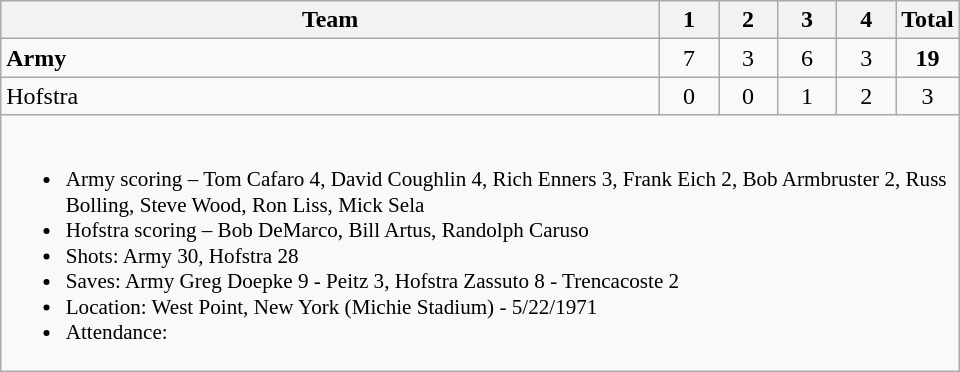<table class="wikitable" style="text-align:center; max-width:40em">
<tr>
<th>Team</th>
<th style="width:2em">1</th>
<th style="width:2em">2</th>
<th style="width:2em">3</th>
<th style="width:2em">4</th>
<th style="width:2em">Total</th>
</tr>
<tr>
<td style="text-align:left"><strong>Army</strong></td>
<td>7</td>
<td>3</td>
<td>6</td>
<td>3</td>
<td><strong>19</strong></td>
</tr>
<tr>
<td style="text-align:left">Hofstra</td>
<td>0</td>
<td>0</td>
<td>1</td>
<td>2</td>
<td>3</td>
</tr>
<tr>
<td colspan=6 style="text-align:left; font-size:88%;"><br><ul><li>Army scoring – Tom Cafaro 4, David Coughlin 4, Rich Enners 3, Frank Eich 2, Bob Armbruster 2, Russ Bolling, Steve Wood, Ron Liss, Mick Sela</li><li>Hofstra scoring – Bob DeMarco, Bill Artus, Randolph Caruso</li><li>Shots: Army 30, Hofstra 28</li><li>Saves: Army Greg Doepke 9 - Peitz 3, Hofstra Zassuto 8 - Trencacoste 2</li><li>Location: West Point, New York (Michie Stadium) - 5/22/1971</li><li>Attendance:</li></ul></td>
</tr>
</table>
